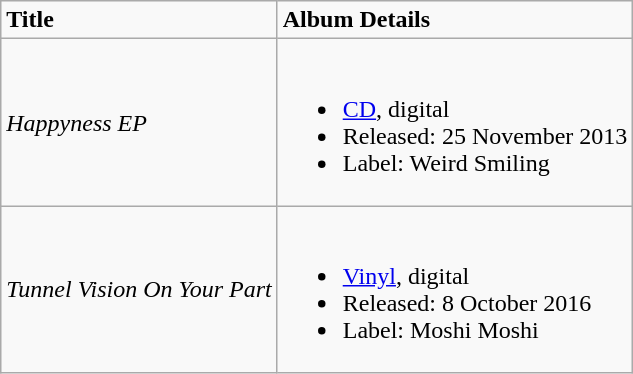<table class="wikitable">
<tr>
<td><strong>Title</strong></td>
<td><strong>Album Details</strong></td>
</tr>
<tr>
<td><em>Happyness EP</em></td>
<td><br><ul><li><a href='#'>CD</a>, digital</li><li>Released: 25 November 2013</li><li>Label: Weird Smiling</li></ul></td>
</tr>
<tr>
<td><em>Tunnel Vision On Your Part</em></td>
<td><br><ul><li><a href='#'>Vinyl</a>, digital</li><li>Released: 8 October 2016</li><li>Label: Moshi Moshi</li></ul></td>
</tr>
</table>
